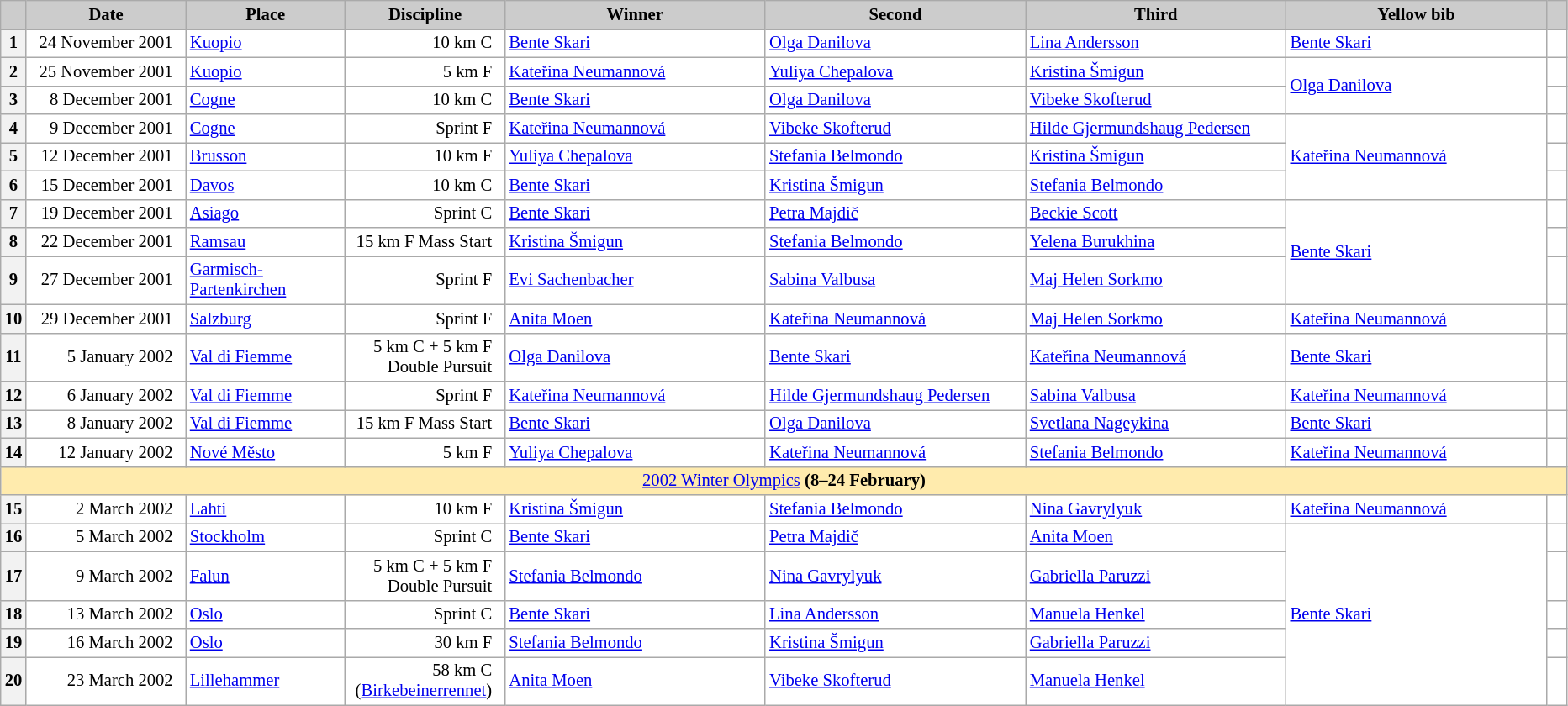<table class="wikitable plainrowheaders" style="background:#fff; font-size:86%; line-height:16px; border:grey solid 1px; border-collapse:collapse;">
<tr style="background:#ccc; text-align:center;">
<th scope="col" style="background:#ccc; width=20 px;"></th>
<th scope="col" style="background:#ccc; width:120px;">Date</th>
<th scope="col" style="background:#ccc; width:120px;">Place</th>
<th scope="col" style="background:#ccc; width:120px;">Discipline</th>
<th scope="col" style="background:#ccc; width:200px;">Winner</th>
<th scope="col" style="background:#ccc; width:200px;">Second</th>
<th scope="col" style="background:#ccc; width:200px;">Third</th>
<th scope="col" style="background:#ccc; width:200px;">Yellow bib</th>
<th scope="col" style="background:#ccc; width:10px;"></th>
</tr>
<tr>
<th>1</th>
<td align=right>24 November 2001  </td>
<td> <a href='#'>Kuopio</a></td>
<td align=right>10 km C  </td>
<td> <a href='#'>Bente Skari</a></td>
<td> <a href='#'>Olga Danilova</a></td>
<td> <a href='#'>Lina Andersson</a></td>
<td> <a href='#'>Bente Skari</a></td>
<td></td>
</tr>
<tr>
<th>2</th>
<td align=right>25 November 2001  </td>
<td> <a href='#'>Kuopio</a></td>
<td align=right>5 km F  </td>
<td> <a href='#'>Kateřina Neumannová</a></td>
<td> <a href='#'>Yuliya Chepalova</a></td>
<td><a href='#'>Kristina Šmigun</a></td>
<td rowspan="2"> <a href='#'>Olga Danilova</a></td>
<td></td>
</tr>
<tr>
<th>3</th>
<td align=right>8 December 2001  </td>
<td> <a href='#'>Cogne</a></td>
<td align=right>10 km C  </td>
<td> <a href='#'>Bente Skari</a></td>
<td> <a href='#'>Olga Danilova</a></td>
<td> <a href='#'>Vibeke Skofterud</a></td>
<td></td>
</tr>
<tr>
<th>4</th>
<td align=right>9 December 2001  </td>
<td> <a href='#'>Cogne</a></td>
<td align=right>Sprint F  </td>
<td> <a href='#'>Kateřina Neumannová</a></td>
<td> <a href='#'>Vibeke Skofterud</a></td>
<td> <a href='#'>Hilde Gjermundshaug Pedersen</a></td>
<td rowspan="3"> <a href='#'>Kateřina Neumannová</a></td>
<td></td>
</tr>
<tr>
<th>5</th>
<td align=right>12 December 2001  </td>
<td> <a href='#'>Brusson</a></td>
<td align=right>10 km F  </td>
<td> <a href='#'>Yuliya Chepalova</a></td>
<td> <a href='#'>Stefania Belmondo</a></td>
<td> <a href='#'>Kristina Šmigun</a></td>
<td></td>
</tr>
<tr>
<th>6</th>
<td align=right>15 December 2001  </td>
<td> <a href='#'>Davos</a></td>
<td align=right>10 km C  </td>
<td> <a href='#'>Bente Skari</a></td>
<td> <a href='#'>Kristina Šmigun</a></td>
<td> <a href='#'>Stefania Belmondo</a></td>
<td></td>
</tr>
<tr>
<th>7</th>
<td align=right>19 December 2001  </td>
<td> <a href='#'>Asiago</a></td>
<td align=right>Sprint C  </td>
<td> <a href='#'>Bente Skari</a></td>
<td> <a href='#'>Petra Majdič</a></td>
<td> <a href='#'>Beckie Scott</a></td>
<td rowspan="3"> <a href='#'>Bente Skari</a></td>
<td></td>
</tr>
<tr>
<th>8</th>
<td align=right>22 December 2001  </td>
<td> <a href='#'>Ramsau</a></td>
<td align=right>15 km F Mass Start  </td>
<td> <a href='#'>Kristina Šmigun</a></td>
<td> <a href='#'>Stefania Belmondo</a></td>
<td> <a href='#'>Yelena Burukhina</a></td>
<td></td>
</tr>
<tr>
<th>9</th>
<td align=right>27 December 2001  </td>
<td> <a href='#'>Garmisch-Partenkirchen</a></td>
<td align=right>Sprint F  </td>
<td> <a href='#'>Evi Sachenbacher</a></td>
<td> <a href='#'>Sabina Valbusa</a></td>
<td> <a href='#'>Maj Helen Sorkmo</a></td>
<td></td>
</tr>
<tr>
<th>10</th>
<td align=right>29 December 2001  </td>
<td> <a href='#'>Salzburg</a></td>
<td align=right>Sprint F  </td>
<td> <a href='#'>Anita Moen</a></td>
<td> <a href='#'>Kateřina Neumannová</a></td>
<td> <a href='#'>Maj Helen Sorkmo</a></td>
<td> <a href='#'>Kateřina Neumannová</a></td>
<td></td>
</tr>
<tr>
<th>11</th>
<td align=right>5 January 2002  </td>
<td> <a href='#'>Val di Fiemme</a></td>
<td align=right>5 km C + 5 km F  <br>Double Pursuit  </td>
<td> <a href='#'>Olga Danilova</a></td>
<td> <a href='#'>Bente Skari</a></td>
<td> <a href='#'>Kateřina Neumannová</a></td>
<td> <a href='#'>Bente Skari</a></td>
<td></td>
</tr>
<tr>
<th>12</th>
<td align=right>6 January 2002  </td>
<td> <a href='#'>Val di Fiemme</a></td>
<td align=right>Sprint F  </td>
<td> <a href='#'>Kateřina Neumannová</a></td>
<td> <a href='#'>Hilde Gjermundshaug Pedersen</a></td>
<td> <a href='#'>Sabina Valbusa</a></td>
<td> <a href='#'>Kateřina Neumannová</a></td>
<td></td>
</tr>
<tr>
<th>13</th>
<td align=right>8 January 2002  </td>
<td> <a href='#'>Val di Fiemme</a></td>
<td align=right>15 km F Mass Start  </td>
<td> <a href='#'>Bente Skari</a></td>
<td> <a href='#'>Olga Danilova</a></td>
<td> <a href='#'>Svetlana Nageykina</a></td>
<td> <a href='#'>Bente Skari</a></td>
<td></td>
</tr>
<tr>
<th>14</th>
<td align=right>12 January 2002  </td>
<td> <a href='#'>Nové Město</a></td>
<td align=right>5 km F  </td>
<td> <a href='#'>Yuliya Chepalova</a></td>
<td> <a href='#'>Kateřina Neumannová</a></td>
<td> <a href='#'>Stefania Belmondo</a></td>
<td> <a href='#'>Kateřina Neumannová</a></td>
<td></td>
</tr>
<tr style="background:#FFEBAD">
<td colspan="9" align="center"><a href='#'>2002 Winter Olympics</a> <strong>(8–24 February)</strong></td>
</tr>
<tr>
<th>15</th>
<td align=right>2 March 2002  </td>
<td> <a href='#'>Lahti</a></td>
<td align=right>10 km F  </td>
<td> <a href='#'>Kristina Šmigun</a></td>
<td> <a href='#'>Stefania Belmondo</a></td>
<td> <a href='#'>Nina Gavrylyuk</a></td>
<td> <a href='#'>Kateřina Neumannová</a></td>
<td></td>
</tr>
<tr>
<th>16</th>
<td align=right>5 March 2002  </td>
<td> <a href='#'>Stockholm</a></td>
<td align=right>Sprint C  </td>
<td> <a href='#'>Bente Skari</a></td>
<td> <a href='#'>Petra Majdič</a></td>
<td> <a href='#'>Anita Moen</a></td>
<td rowspan="5"> <a href='#'>Bente Skari</a></td>
<td></td>
</tr>
<tr>
<th>17</th>
<td align=right>9 March 2002  </td>
<td> <a href='#'>Falun</a></td>
<td align=right>5 km C + 5 km F  <br>Double Pursuit  </td>
<td> <a href='#'>Stefania Belmondo</a></td>
<td> <a href='#'>Nina Gavrylyuk</a></td>
<td> <a href='#'>Gabriella Paruzzi</a></td>
<td></td>
</tr>
<tr>
<th>18</th>
<td align=right>13 March 2002  </td>
<td> <a href='#'>Oslo</a></td>
<td align=right>Sprint C  </td>
<td> <a href='#'>Bente Skari</a></td>
<td> <a href='#'>Lina Andersson</a></td>
<td> <a href='#'>Manuela Henkel</a></td>
<td></td>
</tr>
<tr>
<th>19</th>
<td align=right>16 March 2002  </td>
<td> <a href='#'>Oslo</a></td>
<td align=right>30 km F  </td>
<td> <a href='#'>Stefania Belmondo</a></td>
<td> <a href='#'>Kristina Šmigun</a></td>
<td> <a href='#'>Gabriella Paruzzi</a></td>
<td></td>
</tr>
<tr>
<th>20</th>
<td align=right>23 March 2002  </td>
<td> <a href='#'>Lillehammer</a></td>
<td align=right>58 km C  <br>(<a href='#'>Birkebeinerrennet</a>)  </td>
<td> <a href='#'>Anita Moen</a></td>
<td> <a href='#'>Vibeke Skofterud</a></td>
<td> <a href='#'>Manuela Henkel</a></td>
<td></td>
</tr>
</table>
